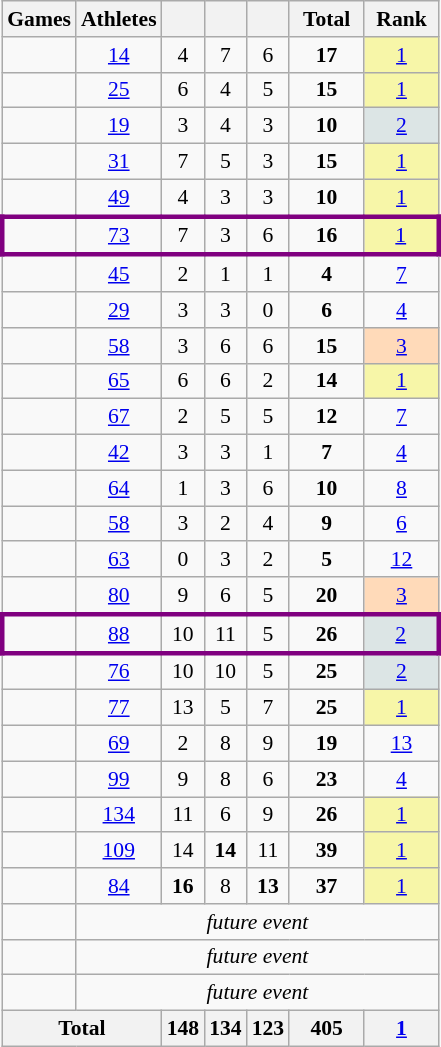<table class="wikitable" style="text-align:center; font-size:90%;">
<tr>
<th>Games</th>
<th>Athletes</th>
<th width:3em; font-weight:bold;"></th>
<th width:3em; font-weight:bold;"></th>
<th width:3em; font-weight:bold;"></th>
<th style="width:3em; font-weight:bold;">Total</th>
<th style="width:3em; font-weight:bold;">Rank</th>
</tr>
<tr>
<td align=left> </td>
<td><a href='#'>14</a></td>
<td>4</td>
<td>7</td>
<td>6</td>
<td><strong>17</strong></td>
<td bgcolor=F7F6A8><a href='#'>1</a></td>
</tr>
<tr>
<td align=left> </td>
<td><a href='#'>25</a></td>
<td>6</td>
<td>4</td>
<td>5</td>
<td><strong>15</strong></td>
<td bgcolor=F7F6A8><a href='#'>1</a></td>
</tr>
<tr>
<td align=left> </td>
<td><a href='#'>19</a></td>
<td>3</td>
<td>4</td>
<td>3</td>
<td><strong>10</strong></td>
<td bgcolor=DCE5E5><a href='#'>2</a></td>
</tr>
<tr>
<td align=left> </td>
<td><a href='#'>31</a></td>
<td>7</td>
<td>5</td>
<td>3</td>
<td><strong>15</strong></td>
<td bgcolor=F7F6A8><a href='#'>1</a></td>
</tr>
<tr>
<td align=left> </td>
<td><a href='#'>49</a></td>
<td>4</td>
<td>3</td>
<td>3</td>
<td><strong>10</strong></td>
<td bgcolor=F7F6A8><a href='#'>1</a></td>
</tr>
<tr style="border: 3px solid purple">
<td align=left> </td>
<td><a href='#'>73</a></td>
<td>7</td>
<td>3</td>
<td>6</td>
<td><strong>16</strong></td>
<td bgcolor=F7F6A8><a href='#'>1</a></td>
</tr>
<tr>
<td align=left> </td>
<td><a href='#'>45</a></td>
<td>2</td>
<td>1</td>
<td>1</td>
<td><strong>4</strong></td>
<td><a href='#'>7</a></td>
</tr>
<tr>
<td align=left> </td>
<td><a href='#'>29</a></td>
<td>3</td>
<td>3</td>
<td>0</td>
<td><strong>6</strong></td>
<td><a href='#'>4</a></td>
</tr>
<tr>
<td align=left> </td>
<td><a href='#'>58</a></td>
<td>3</td>
<td>6</td>
<td>6</td>
<td><strong>15</strong></td>
<td bgcolor=ffdab9><a href='#'>3</a></td>
</tr>
<tr>
<td align=left> </td>
<td><a href='#'>65</a></td>
<td>6</td>
<td>6</td>
<td>2</td>
<td><strong>14</strong></td>
<td bgcolor=F7F6A8><a href='#'>1</a></td>
</tr>
<tr>
<td align=left> </td>
<td><a href='#'>67</a></td>
<td>2</td>
<td>5</td>
<td>5</td>
<td><strong>12</strong></td>
<td><a href='#'>7</a></td>
</tr>
<tr>
<td align=left> </td>
<td><a href='#'>42</a></td>
<td>3</td>
<td>3</td>
<td>1</td>
<td><strong>7</strong></td>
<td><a href='#'>4</a></td>
</tr>
<tr>
<td align=left> </td>
<td><a href='#'>64</a></td>
<td>1</td>
<td>3</td>
<td>6</td>
<td><strong>10</strong></td>
<td><a href='#'>8</a></td>
</tr>
<tr>
<td align=left> </td>
<td><a href='#'>58</a></td>
<td>3</td>
<td>2</td>
<td>4</td>
<td><strong>9</strong></td>
<td><a href='#'>6</a></td>
</tr>
<tr>
<td align=left> </td>
<td><a href='#'>63</a></td>
<td>0</td>
<td>3</td>
<td>2</td>
<td><strong>5</strong></td>
<td><a href='#'>12</a></td>
</tr>
<tr>
<td align=left> </td>
<td><a href='#'>80</a></td>
<td>9</td>
<td>6</td>
<td>5</td>
<td><strong>20</strong></td>
<td bgcolor=ffdab9><a href='#'>3</a></td>
</tr>
<tr style="border: 3px solid purple">
<td align=left> </td>
<td><a href='#'>88</a></td>
<td>10</td>
<td>11</td>
<td>5</td>
<td><strong>26</strong></td>
<td bgcolor=DCE5E5><a href='#'>2</a></td>
</tr>
<tr>
<td align=left> </td>
<td><a href='#'>76</a></td>
<td>10</td>
<td>10</td>
<td>5</td>
<td><strong>25</strong></td>
<td bgcolor=DCE5E5><a href='#'>2</a></td>
</tr>
<tr>
<td align=left> </td>
<td><a href='#'>77</a></td>
<td>13</td>
<td>5</td>
<td>7</td>
<td><strong>25</strong></td>
<td bgcolor=F7F6A8><a href='#'>1</a></td>
</tr>
<tr>
<td align=left> </td>
<td><a href='#'>69</a></td>
<td>2</td>
<td>8</td>
<td>9</td>
<td><strong>19</strong></td>
<td><a href='#'>13</a></td>
</tr>
<tr>
<td align=left> </td>
<td><a href='#'>99</a></td>
<td>9</td>
<td>8</td>
<td>6</td>
<td><strong>23</strong></td>
<td><a href='#'>4</a></td>
</tr>
<tr>
<td align=left> </td>
<td><a href='#'>134</a></td>
<td>11</td>
<td>6</td>
<td>9</td>
<td><strong>26</strong></td>
<td bgcolor=F7F6A8><a href='#'>1</a></td>
</tr>
<tr>
<td align=left> </td>
<td><a href='#'>109</a></td>
<td>14</td>
<td><strong>14</strong></td>
<td>11</td>
<td><strong>39</strong></td>
<td bgcolor=F7F6A8><a href='#'>1</a></td>
</tr>
<tr>
<td align=left> </td>
<td><a href='#'>84</a></td>
<td><strong>16</strong></td>
<td>8</td>
<td><strong>13</strong></td>
<td><strong>37</strong></td>
<td bgcolor=F7F6A8><a href='#'>1</a></td>
</tr>
<tr>
<td align=left> </td>
<td colspan=6><em>future event</em></td>
</tr>
<tr>
<td align=left> </td>
<td colspan=6><em>future event</em></td>
</tr>
<tr>
<td align=left> </td>
<td colspan=6><em>future event</em></td>
</tr>
<tr>
<th colspan=2>Total</th>
<th>148</th>
<th>134</th>
<th>123</th>
<th>405</th>
<th><a href='#'>1</a></th>
</tr>
</table>
